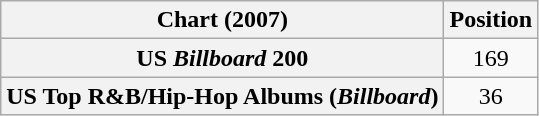<table class="wikitable sortable plainrowheaders">
<tr>
<th scope="col">Chart (2007)</th>
<th scope="col">Position</th>
</tr>
<tr>
<th scope="row">US <em>Billboard</em> 200</th>
<td style="text-align:center;">169</td>
</tr>
<tr>
<th scope="row">US Top R&B/Hip-Hop Albums (<em>Billboard</em>)</th>
<td style="text-align:center;">36</td>
</tr>
</table>
